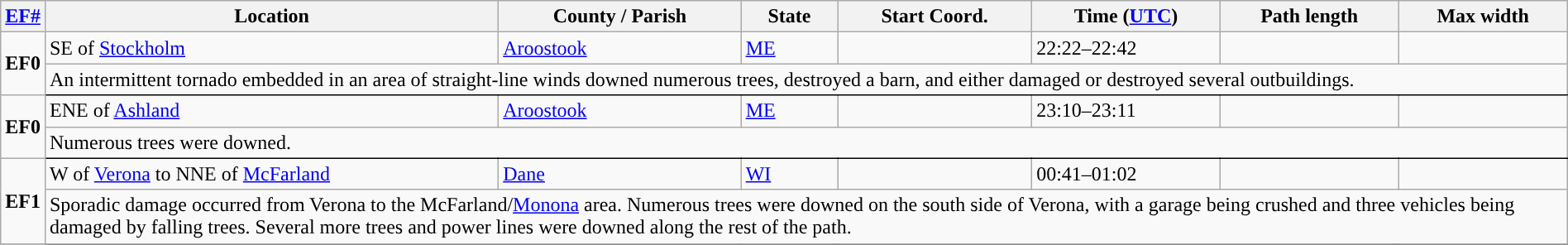<table class="wikitable sortable" style="width:100%;">
<tr>
<th scope="col" width="2%" align="center"><a href='#'>EF#</a></th>
<th scope="col" align="center" class="unsortable">Location</th>
<th scope="col" align="center" class="unsortable">County / Parish</th>
<th scope="col" align="center">State</th>
<th scope="col" align="center" data-sort-type="number">Start Coord.</th>
<th scope="col" align="center" data-sort-type="number">Time (<a href='#'>UTC</a>)</th>
<th scope="col" align="center" data-sort-type="number">Path length</th>
<th scope="col" align="center" data-sort-type="number">Max width</th>
</tr>
<tr>
<td rowspan="2" align="center"><strong>EF0</strong></td>
<td>SE of <a href='#'>Stockholm</a></td>
<td><a href='#'>Aroostook</a></td>
<td><a href='#'>ME</a></td>
<td></td>
<td>22:22–22:42</td>
<td></td>
<td></td>
</tr>
<tr class="expand-child">
<td colspan="8" style=" border-bottom: 1px solid black;">An intermittent tornado embedded in an area of straight-line winds downed numerous trees, destroyed a barn, and either damaged or destroyed several outbuildings.</td>
</tr>
<tr>
<td rowspan="2" align="center"><strong>EF0</strong></td>
<td>ENE of <a href='#'>Ashland</a></td>
<td><a href='#'>Aroostook</a></td>
<td><a href='#'>ME</a></td>
<td></td>
<td>23:10–23:11</td>
<td></td>
<td></td>
</tr>
<tr class="expand-child">
<td colspan="8" style=" border-bottom: 1px solid black;">Numerous trees were downed.</td>
</tr>
<tr>
<td rowspan="2" align="center"><strong>EF1</strong></td>
<td>W of <a href='#'>Verona</a> to NNE of <a href='#'>McFarland</a></td>
<td><a href='#'>Dane</a></td>
<td><a href='#'>WI</a></td>
<td></td>
<td>00:41–01:02</td>
<td></td>
<td></td>
</tr>
<tr class="expand-child">
<td colspan="8" style=" border-bottom: 1px solid black;">Sporadic damage occurred from Verona to the McFarland/<a href='#'>Monona</a> area. Numerous trees were downed on the south side of Verona, with a garage being crushed and three vehicles being damaged by falling trees. Several more trees and power lines were downed along the rest of the path.</td>
</tr>
<tr>
</tr>
</table>
